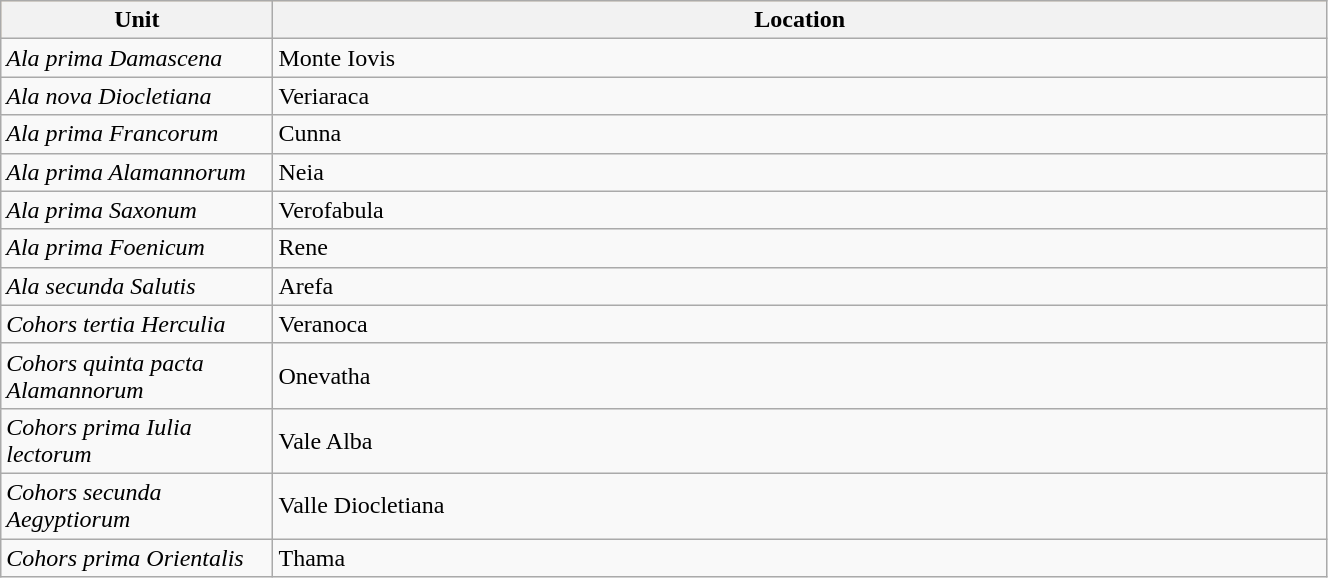<table class="wikitable"  width="70%">
<tr bgcolor="#FFDEAD">
<th width="9%">Unit</th>
<th width="39%">Location</th>
</tr>
<tr>
<td><em>Ala prima Damascena</em></td>
<td>Monte Iovis</td>
</tr>
<tr>
<td><em>Ala nova Diocletiana</em></td>
<td>Veriaraca</td>
</tr>
<tr>
<td><em>Ala prima Francorum</em></td>
<td>Cunna</td>
</tr>
<tr>
<td><em>Ala prima Alamannorum</em></td>
<td>Neia</td>
</tr>
<tr>
<td><em>Ala prima Saxonum</em></td>
<td>Verofabula</td>
</tr>
<tr>
<td><em>Ala prima Foenicum</em></td>
<td>Rene</td>
</tr>
<tr>
<td><em>Ala secunda Salutis</em></td>
<td>Arefa</td>
</tr>
<tr>
<td><em>Cohors tertia Herculia</em></td>
<td>Veranoca</td>
</tr>
<tr>
<td><em>Cohors quinta pacta Alamannorum</em></td>
<td>Onevatha</td>
</tr>
<tr>
<td><em>Cohors prima Iulia lectorum</em></td>
<td>Vale Alba</td>
</tr>
<tr>
<td><em>Cohors secunda Aegyptiorum</em></td>
<td>Valle Diocletiana</td>
</tr>
<tr>
<td><em>Cohors prima Orientalis</em></td>
<td>Thama</td>
</tr>
</table>
